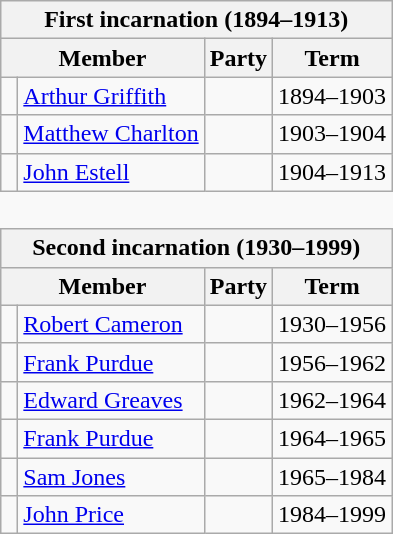<table class="wikitable" style='border-style: none none none none;'>
<tr>
<th colspan="4">First incarnation (1894–1913)</th>
</tr>
<tr>
<th colspan="2">Member</th>
<th>Party</th>
<th>Term</th>
</tr>
<tr style="background: #f9f9f9">
<td> </td>
<td><a href='#'>Arthur Griffith</a></td>
<td></td>
<td>1894–1903</td>
</tr>
<tr style="background: #f9f9f9">
<td> </td>
<td><a href='#'>Matthew Charlton</a></td>
<td></td>
<td>1903–1904</td>
</tr>
<tr style="background: #f9f9f9">
<td> </td>
<td><a href='#'>John Estell</a></td>
<td></td>
<td>1904–1913</td>
</tr>
<tr>
<td colspan="4" style='border-style: none none none none;'> </td>
</tr>
<tr>
<th colspan="4">Second incarnation (1930–1999)</th>
</tr>
<tr>
<th colspan="2">Member</th>
<th>Party</th>
<th>Term</th>
</tr>
<tr style="background: #f9f9f9">
<td> </td>
<td><a href='#'>Robert Cameron</a></td>
<td></td>
<td>1930–1956</td>
</tr>
<tr style="background: #f9f9f9">
<td> </td>
<td><a href='#'>Frank Purdue</a></td>
<td></td>
<td>1956–1962</td>
</tr>
<tr style="background: #f9f9f9">
<td> </td>
<td><a href='#'>Edward Greaves</a></td>
<td></td>
<td>1962–1964</td>
</tr>
<tr style="background: #f9f9f9">
<td> </td>
<td><a href='#'>Frank Purdue</a></td>
<td></td>
<td>1964–1965</td>
</tr>
<tr style="background: #f9f9f9">
<td> </td>
<td><a href='#'>Sam Jones</a></td>
<td></td>
<td>1965–1984</td>
</tr>
<tr style="background: #f9f9f9">
<td> </td>
<td><a href='#'>John Price</a></td>
<td></td>
<td>1984–1999</td>
</tr>
</table>
